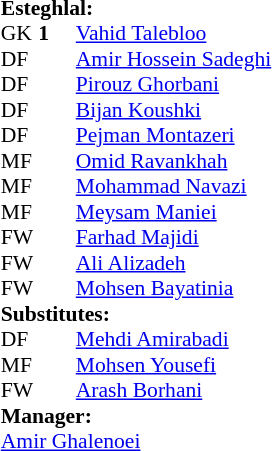<table style="font-size: 90%" cellspacing="0" cellpadding="0" align=center>
<tr>
<td colspan="4"><strong>Esteghlal:</strong></td>
</tr>
<tr>
<th width=25></th>
<th width=25></th>
</tr>
<tr>
<td>GK</td>
<td><strong>1</strong></td>
<td> <a href='#'>Vahid Talebloo</a></td>
</tr>
<tr>
<td>DF</td>
<td></td>
<td> <a href='#'>Amir Hossein Sadeghi</a></td>
</tr>
<tr>
<td>DF</td>
<td></td>
<td> <a href='#'>Pirouz Ghorbani</a></td>
<td></td>
<td></td>
</tr>
<tr>
<td>DF</td>
<td></td>
<td> <a href='#'>Bijan Koushki</a></td>
</tr>
<tr>
<td>DF</td>
<td></td>
<td> <a href='#'>Pejman Montazeri</a></td>
</tr>
<tr>
<td>MF</td>
<td></td>
<td> <a href='#'>Omid Ravankhah</a></td>
</tr>
<tr>
<td>MF</td>
<td></td>
<td> <a href='#'>Mohammad Navazi</a></td>
<td></td>
<td></td>
<td></td>
</tr>
<tr>
<td>MF</td>
<td></td>
<td> <a href='#'>Meysam Maniei</a></td>
</tr>
<tr>
<td>FW</td>
<td></td>
<td> <a href='#'>Farhad Majidi</a></td>
<td></td>
<td></td>
<td></td>
</tr>
<tr>
<td>FW</td>
<td></td>
<td> <a href='#'>Ali Alizadeh</a></td>
</tr>
<tr>
<td>FW</td>
<td></td>
<td> <a href='#'>Mohsen Bayatinia</a></td>
<td></td>
<td></td>
<td></td>
</tr>
<tr>
<td colspan=3><strong>Substitutes:</strong></td>
</tr>
<tr>
<td>DF</td>
<td></td>
<td> <a href='#'>Mehdi Amirabadi</a></td>
<td></td>
<td></td>
<td></td>
</tr>
<tr>
<td>MF</td>
<td></td>
<td> <a href='#'>Mohsen Yousefi</a></td>
<td></td>
<td></td>
<td></td>
</tr>
<tr>
<td>FW</td>
<td></td>
<td> <a href='#'>Arash Borhani</a></td>
<td></td>
<td></td>
<td></td>
</tr>
<tr>
<td colspan=3><strong>Manager:</strong></td>
</tr>
<tr>
<td colspan=4> <a href='#'>Amir Ghalenoei</a></td>
</tr>
</table>
